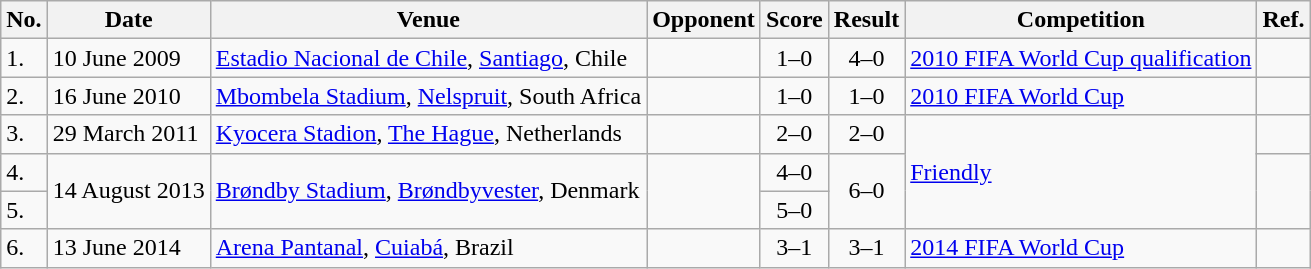<table class="wikitable">
<tr>
<th>No.</th>
<th>Date</th>
<th>Venue</th>
<th>Opponent</th>
<th>Score</th>
<th>Result</th>
<th>Competition</th>
<th>Ref.</th>
</tr>
<tr>
<td>1.</td>
<td>10 June 2009</td>
<td><a href='#'>Estadio Nacional de Chile</a>, <a href='#'>Santiago</a>, Chile</td>
<td></td>
<td align="center">1–0</td>
<td align="center">4–0</td>
<td><a href='#'>2010 FIFA World Cup qualification</a></td>
<td align="center"></td>
</tr>
<tr>
<td>2.</td>
<td>16 June 2010</td>
<td><a href='#'>Mbombela Stadium</a>, <a href='#'>Nelspruit</a>, South Africa</td>
<td></td>
<td align="center">1–0</td>
<td align="center">1–0</td>
<td><a href='#'>2010 FIFA World Cup</a></td>
<td align="center"></td>
</tr>
<tr>
<td>3.</td>
<td>29 March 2011</td>
<td><a href='#'>Kyocera Stadion</a>, <a href='#'>The Hague</a>, Netherlands</td>
<td></td>
<td align="center">2–0</td>
<td align="center">2–0</td>
<td rowspan=3><a href='#'>Friendly</a></td>
<td align="center"></td>
</tr>
<tr>
<td>4.</td>
<td rowspan=2>14 August 2013</td>
<td rowspan=2><a href='#'>Brøndby Stadium</a>, <a href='#'>Brøndbyvester</a>, Denmark</td>
<td rowspan=2></td>
<td align=center>4–0</td>
<td rowspan=2 align=center>6–0</td>
<td rowspan=2 align="center"></td>
</tr>
<tr>
<td>5.</td>
<td align=center>5–0</td>
</tr>
<tr>
<td>6.</td>
<td>13 June 2014</td>
<td><a href='#'>Arena Pantanal</a>, <a href='#'>Cuiabá</a>, Brazil</td>
<td></td>
<td align=center>3–1</td>
<td align=center>3–1</td>
<td><a href='#'>2014 FIFA World Cup</a></td>
<td align="center"></td>
</tr>
</table>
